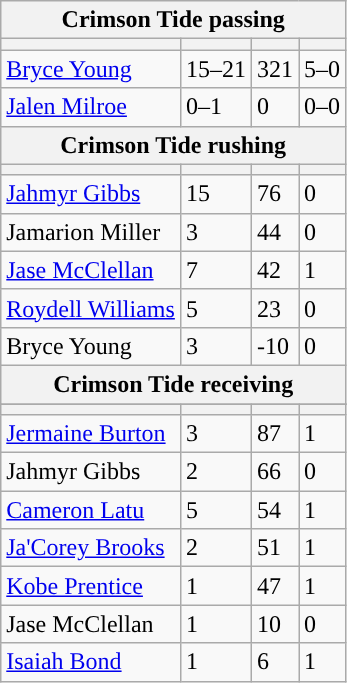<table class="wikitable plainrowheaders">
<tr>
<th colspan="6">Crimson Tide passing</th>
</tr>
<tr>
<th scope="col"></th>
<th scope="col"></th>
<th scope="col"></th>
<th scope="col"></th>
</tr>
<tr>
<td><a href='#'>Bryce Young</a></td>
<td>15–21</td>
<td>321</td>
<td>5–0</td>
</tr>
<tr>
<td><a href='#'>Jalen Milroe</a></td>
<td>0–1</td>
<td>0</td>
<td>0–0</td>
</tr>
<tr>
<th colspan="6">Crimson Tide rushing</th>
</tr>
<tr>
<th scope="col"></th>
<th scope="col"></th>
<th scope="col"></th>
<th scope="col"></th>
</tr>
<tr>
<td><a href='#'>Jahmyr Gibbs</a></td>
<td>15</td>
<td>76</td>
<td>0</td>
</tr>
<tr>
<td>Jamarion Miller</td>
<td>3</td>
<td>44</td>
<td>0</td>
</tr>
<tr>
<td><a href='#'>Jase McClellan</a></td>
<td>7</td>
<td>42</td>
<td>1</td>
</tr>
<tr>
<td><a href='#'>Roydell Williams</a></td>
<td>5</td>
<td>23</td>
<td>0</td>
</tr>
<tr>
<td>Bryce Young</td>
<td>3</td>
<td>-10</td>
<td>0</td>
</tr>
<tr>
<th colspan="6">Crimson Tide receiving</th>
</tr>
<tr>
</tr>
<tr>
<th scope="col"></th>
<th scope="col"></th>
<th scope="col"></th>
<th scope="col"></th>
</tr>
<tr>
<td><a href='#'>Jermaine Burton</a></td>
<td>3</td>
<td>87</td>
<td>1</td>
</tr>
<tr>
<td>Jahmyr Gibbs</td>
<td>2</td>
<td>66</td>
<td>0</td>
</tr>
<tr>
<td><a href='#'>Cameron Latu</a></td>
<td>5</td>
<td>54</td>
<td>1</td>
</tr>
<tr>
<td><a href='#'>Ja'Corey Brooks</a></td>
<td>2</td>
<td>51</td>
<td>1</td>
</tr>
<tr>
<td><a href='#'>Kobe Prentice</a></td>
<td>1</td>
<td>47</td>
<td>1</td>
</tr>
<tr>
<td>Jase McClellan</td>
<td>1</td>
<td>10</td>
<td>0</td>
</tr>
<tr>
<td><a href='#'>Isaiah Bond</a></td>
<td>1</td>
<td>6</td>
<td>1</td>
</tr>
</table>
